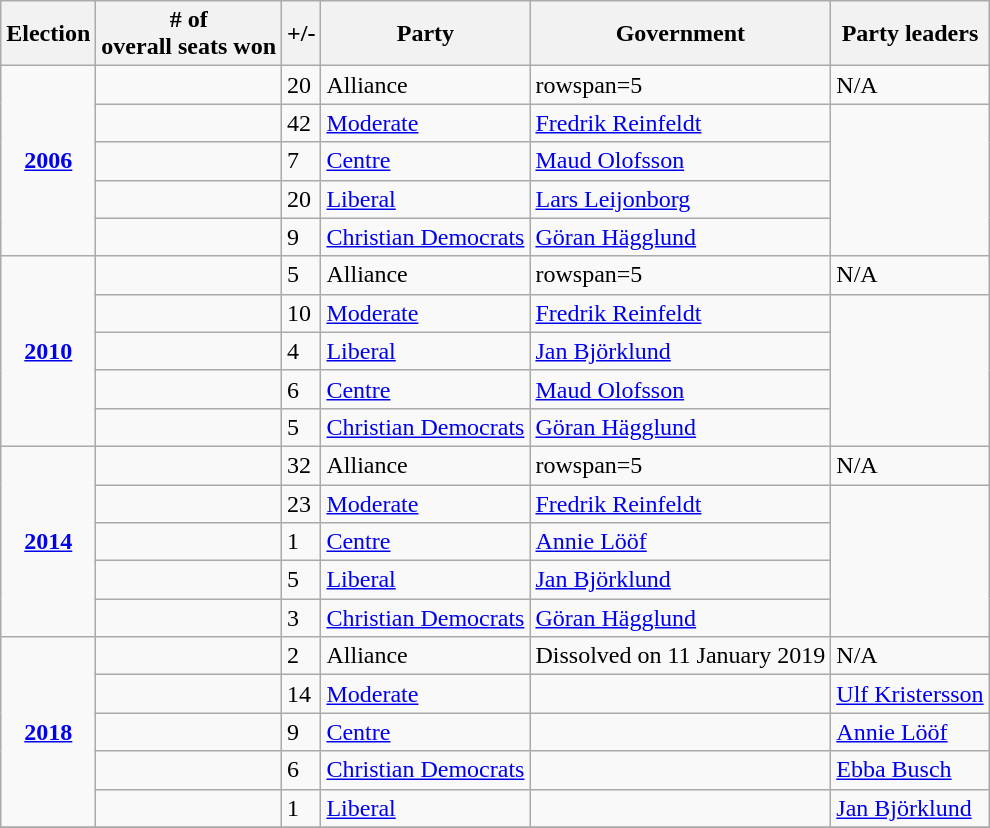<table class="sortable wikitable">
<tr>
<th>Election</th>
<th># of<br> overall seats won</th>
<th>+/-</th>
<th>Party</th>
<th>Government</th>
<th>Party leaders</th>
</tr>
<tr>
<td rowspan=5 align=center><strong><a href='#'>2006</a></strong></td>
<td></td>
<td> 20</td>
<td>Alliance</td>
<td>rowspan=5 </td>
<td>N/A</td>
</tr>
<tr>
<td align=left></td>
<td> 42</td>
<td align=left><a href='#'>Moderate</a></td>
<td><a href='#'>Fredrik Reinfeldt</a></td>
</tr>
<tr>
<td></td>
<td> 7</td>
<td align=left><a href='#'>Centre</a></td>
<td><a href='#'>Maud Olofsson</a></td>
</tr>
<tr>
<td></td>
<td> 20</td>
<td align=left><a href='#'>Liberal</a></td>
<td><a href='#'>Lars Leijonborg</a></td>
</tr>
<tr>
<td></td>
<td> 9</td>
<td align=left><a href='#'>Christian Democrats</a></td>
<td><a href='#'>Göran Hägglund</a></td>
</tr>
<tr>
<td rowspan=5 align=center><strong><a href='#'>2010</a></strong></td>
<td></td>
<td> 5</td>
<td>Alliance</td>
<td>rowspan=5 </td>
<td>N/A</td>
</tr>
<tr>
<td align=left></td>
<td> 10</td>
<td align=left><a href='#'>Moderate</a></td>
<td><a href='#'>Fredrik Reinfeldt</a></td>
</tr>
<tr>
<td></td>
<td> 4</td>
<td align=left><a href='#'>Liberal</a></td>
<td><a href='#'>Jan Björklund</a></td>
</tr>
<tr>
<td></td>
<td> 6</td>
<td align=left><a href='#'>Centre</a></td>
<td><a href='#'>Maud Olofsson</a></td>
</tr>
<tr>
<td></td>
<td> 5</td>
<td align=left><a href='#'>Christian Democrats</a></td>
<td><a href='#'>Göran Hägglund</a></td>
</tr>
<tr>
<td rowspan=5 align=center><strong><a href='#'>2014</a></strong></td>
<td></td>
<td> 32</td>
<td>Alliance</td>
<td>rowspan=5 </td>
<td>N/A</td>
</tr>
<tr>
<td align=left></td>
<td> 23</td>
<td align=left><a href='#'>Moderate</a></td>
<td><a href='#'>Fredrik Reinfeldt</a></td>
</tr>
<tr>
<td></td>
<td> 1</td>
<td align=left><a href='#'>Centre</a></td>
<td><a href='#'>Annie Lööf</a></td>
</tr>
<tr>
<td></td>
<td> 5</td>
<td align=left><a href='#'>Liberal</a></td>
<td><a href='#'>Jan Björklund</a></td>
</tr>
<tr>
<td></td>
<td> 3</td>
<td align=left><a href='#'>Christian Democrats</a></td>
<td><a href='#'>Göran Hägglund</a></td>
</tr>
<tr>
<td rowspan=5 align=center><strong><a href='#'>2018</a></strong></td>
<td></td>
<td> 2</td>
<td>Alliance</td>
<td>Dissolved on 11 January 2019</td>
<td>N/A</td>
</tr>
<tr>
<td align=left></td>
<td> 14</td>
<td align=left><a href='#'>Moderate</a></td>
<td></td>
<td><a href='#'>Ulf Kristersson</a></td>
</tr>
<tr>
<td></td>
<td> 9</td>
<td align=left><a href='#'>Centre</a></td>
<td></td>
<td><a href='#'>Annie Lööf</a></td>
</tr>
<tr>
<td></td>
<td> 6</td>
<td align=left><a href='#'>Christian Democrats</a></td>
<td></td>
<td><a href='#'>Ebba Busch</a></td>
</tr>
<tr>
<td></td>
<td> 1</td>
<td align=left><a href='#'>Liberal</a></td>
<td></td>
<td><a href='#'>Jan Björklund</a></td>
</tr>
<tr>
</tr>
</table>
